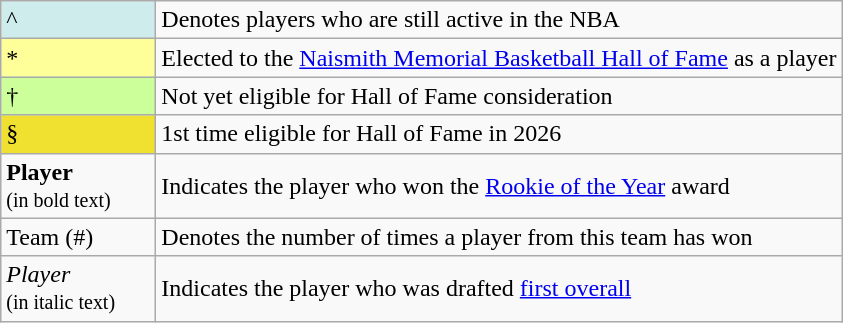<table class="wikitable">
<tr>
<td style="background:#cfecec; border:1px solid #aaa; width:6em;">^</td>
<td>Denotes players who are still active in the NBA</td>
</tr>
<tr>
<td style="background:#ff9; border:1px solid #aaa; width:6em;">*</td>
<td>Elected to the <a href='#'>Naismith Memorial Basketball Hall of Fame</a> as a player</td>
</tr>
<tr>
<td style="background:#CCFF99; width:1em">†</td>
<td>Not yet eligible for Hall of Fame consideration</td>
</tr>
<tr>
<td style="background:#F0E130; width:1em">§</td>
<td>1st time eligible for Hall of Fame in 2026</td>
</tr>
<tr>
<td><strong>Player</strong><br><small>(in bold text)</small></td>
<td>Indicates the player who won the <a href='#'>Rookie of the Year</a> award</td>
</tr>
<tr>
<td>Team (#)</td>
<td>Denotes the number of times a player from this team has won</td>
</tr>
<tr>
<td><em>Player</em><br><small>(in italic text)</small></td>
<td>Indicates the player who was drafted <a href='#'>first overall</a></td>
</tr>
</table>
